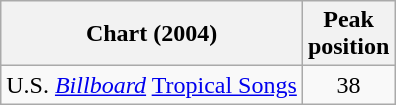<table class="wikitable sortable">
<tr>
<th align="left">Chart (2004)</th>
<th align="left">Peak<br>position</th>
</tr>
<tr>
<td>U.S. <em><a href='#'>Billboard</a></em> <a href='#'>Tropical Songs</a></td>
<td align="center">38</td>
</tr>
</table>
